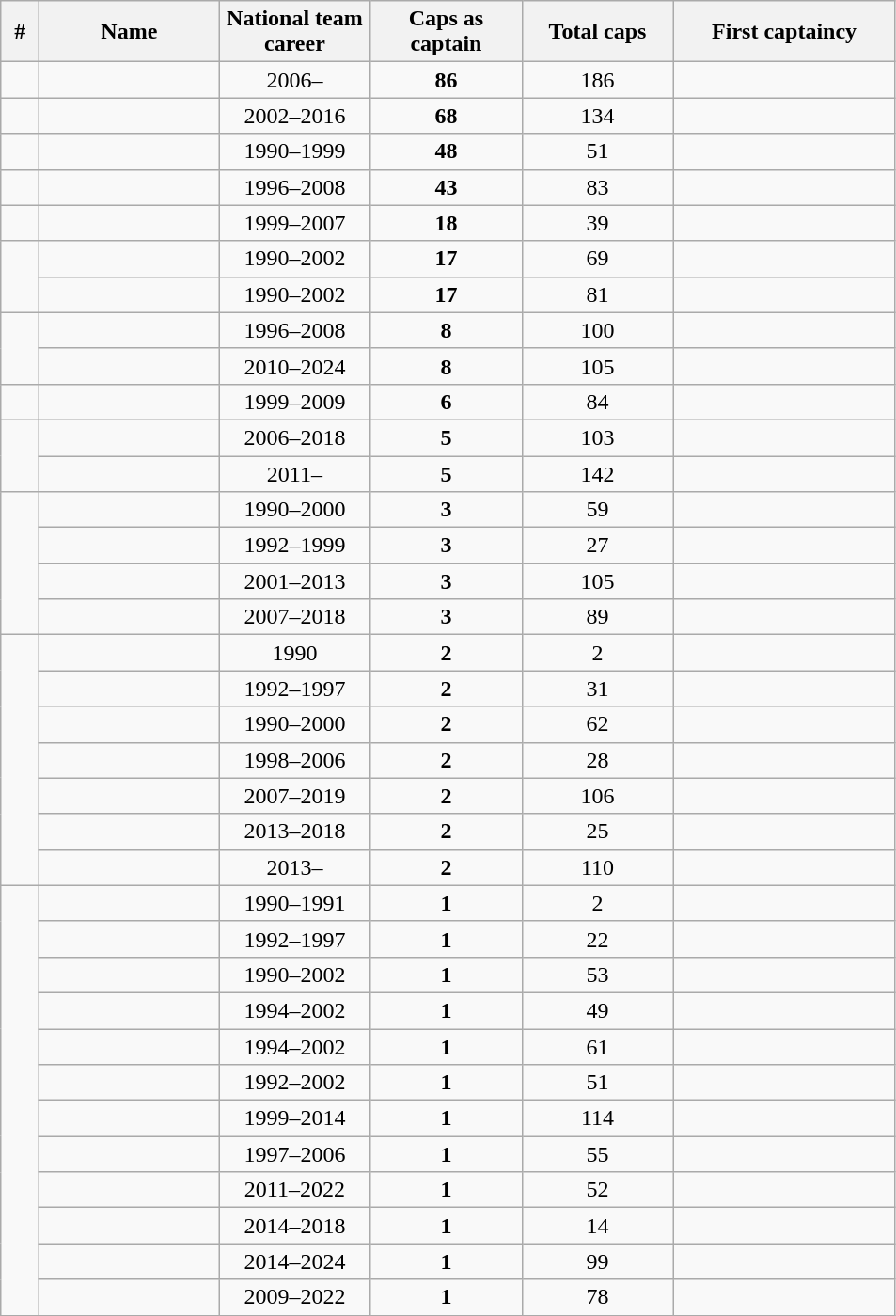<table class="wikitable sortable" style="text-align: center;">
<tr>
<th scope="col" width="20">#</th>
<th scope="col" width="120">Name</th>
<th scope="col" width="100">National team career</th>
<th scope="col" width="100">Caps as captain</th>
<th scope="col" width="100">Total caps</th>
<th scope="col" width="150">First captaincy</th>
</tr>
<tr>
<td></td>
<td style="text-align:left;"></td>
<td>2006–</td>
<td><strong>86</strong></td>
<td>186</td>
<td style="text-align:left;"></td>
</tr>
<tr>
<td></td>
<td style="text-align:left;"></td>
<td>2002–2016</td>
<td><strong>68</strong></td>
<td>134</td>
<td style="text-align:left;"></td>
</tr>
<tr>
<td></td>
<td style="text-align:left;"></td>
<td>1990–1999</td>
<td><strong>48</strong></td>
<td>51</td>
<td style="text-align:left;"></td>
</tr>
<tr>
<td></td>
<td style="text-align:left;"></td>
<td>1996–2008</td>
<td><strong>43</strong></td>
<td>83</td>
<td style="text-align:left;"></td>
</tr>
<tr>
<td></td>
<td style="text-align:left;"></td>
<td>1999–2007</td>
<td><strong>18</strong></td>
<td>39</td>
<td style="text-align:left;"></td>
</tr>
<tr>
<td rowspan=2></td>
<td style="text-align:left;"></td>
<td>1990–2002</td>
<td><strong>17</strong></td>
<td>69</td>
<td style="text-align:left;"></td>
</tr>
<tr>
<td style="text-align:left;"></td>
<td>1990–2002</td>
<td><strong>17</strong></td>
<td>81</td>
<td style="text-align:left;"></td>
</tr>
<tr>
<td rowspan=2></td>
<td style="text-align:left;"></td>
<td>1996–2008</td>
<td><strong>8</strong></td>
<td>100</td>
<td style="text-align:left;"></td>
</tr>
<tr>
<td style="text-align:left;"></td>
<td>2010–2024</td>
<td><strong>8</strong></td>
<td>105</td>
<td style="text-align:left;"></td>
</tr>
<tr>
<td></td>
<td style="text-align:left;"></td>
<td>1999–2009</td>
<td><strong>6</strong></td>
<td>84</td>
<td style="text-align:left;"></td>
</tr>
<tr>
<td rowspan=2></td>
<td style="text-align:left;"></td>
<td>2006–2018</td>
<td><strong>5</strong></td>
<td>103</td>
<td style="text-align:left;"></td>
</tr>
<tr>
<td style="text-align:left;"></td>
<td>2011–</td>
<td><strong>5</strong></td>
<td>142</td>
<td style="text-align:left;"></td>
</tr>
<tr>
<td rowspan=4></td>
<td style="text-align:left;"></td>
<td>1990–2000</td>
<td><strong>3</strong></td>
<td>59</td>
<td style="text-align:left;"></td>
</tr>
<tr>
<td style="text-align:left;"></td>
<td>1992–1999</td>
<td><strong>3</strong></td>
<td>27</td>
<td style="text-align:left;"></td>
</tr>
<tr>
<td style="text-align:left;"></td>
<td>2001–2013</td>
<td><strong>3</strong></td>
<td>105</td>
<td style="text-align:left;"></td>
</tr>
<tr>
<td style="text-align:left;"></td>
<td>2007–2018</td>
<td><strong>3</strong></td>
<td>89</td>
<td style="text-align:left;"></td>
</tr>
<tr>
<td rowspan=7></td>
<td style="text-align:left;"></td>
<td>1990</td>
<td><strong>2</strong></td>
<td>2</td>
<td style="text-align:left;"></td>
</tr>
<tr>
<td style="text-align:left;"></td>
<td>1992–1997</td>
<td><strong>2</strong></td>
<td>31</td>
<td style="text-align:left;"></td>
</tr>
<tr>
<td style="text-align:left;"></td>
<td>1990–2000</td>
<td><strong>2</strong></td>
<td>62</td>
<td style="text-align:left;"></td>
</tr>
<tr>
<td style="text-align:left;"></td>
<td>1998–2006</td>
<td><strong>2</strong></td>
<td>28</td>
<td style="text-align:left;"></td>
</tr>
<tr>
<td style="text-align:left;"></td>
<td>2007–2019</td>
<td><strong>2</strong></td>
<td>106</td>
<td style="text-align:left;"></td>
</tr>
<tr>
<td style="text-align:left;"></td>
<td>2013–2018</td>
<td><strong>2</strong></td>
<td>25</td>
<td style="text-align:left;"></td>
</tr>
<tr>
<td style="text-align:left;"></td>
<td>2013–</td>
<td><strong>2</strong></td>
<td>110</td>
<td style="text-align:left;"></td>
</tr>
<tr>
<td rowspan=12></td>
<td style="text-align:left;"></td>
<td>1990–1991</td>
<td><strong>1</strong></td>
<td>2</td>
<td style="text-align:left;"></td>
</tr>
<tr>
<td style="text-align:left;"></td>
<td>1992–1997</td>
<td><strong>1</strong></td>
<td>22</td>
<td style="text-align:left;"></td>
</tr>
<tr>
<td style="text-align:left;"></td>
<td>1990–2002</td>
<td><strong>1</strong></td>
<td>53</td>
<td style="text-align:left;"></td>
</tr>
<tr>
<td style="text-align:left;"></td>
<td>1994–2002</td>
<td><strong>1</strong></td>
<td>49</td>
<td style="text-align:left;"></td>
</tr>
<tr>
<td style="text-align:left;"></td>
<td>1994–2002</td>
<td><strong>1</strong></td>
<td>61</td>
<td style="text-align:left;"></td>
</tr>
<tr>
<td style="text-align:left;"></td>
<td>1992–2002</td>
<td><strong>1</strong></td>
<td>51</td>
<td style="text-align:left;"></td>
</tr>
<tr>
<td style="text-align:left;"></td>
<td>1999–2014</td>
<td><strong>1</strong></td>
<td>114</td>
<td style="text-align:left;"></td>
</tr>
<tr>
<td style="text-align:left;"></td>
<td>1997–2006</td>
<td><strong>1</strong></td>
<td>55</td>
<td style="text-align:left;"></td>
</tr>
<tr>
<td style="text-align:left;"></td>
<td>2011–2022</td>
<td><strong>1</strong></td>
<td>52</td>
<td style="text-align:left;"></td>
</tr>
<tr>
<td style="text-align:left;"></td>
<td>2014–2018</td>
<td><strong>1</strong></td>
<td>14</td>
<td style="text-align:left;"></td>
</tr>
<tr>
<td style="text-align:left;"></td>
<td>2014–2024</td>
<td><strong>1</strong></td>
<td>99</td>
<td style="text-align:left;"></td>
</tr>
<tr>
<td style="text-align:left;"></td>
<td>2009–2022</td>
<td><strong>1</strong></td>
<td>78</td>
<td style="text-align:left;"></td>
</tr>
<tr>
</tr>
</table>
